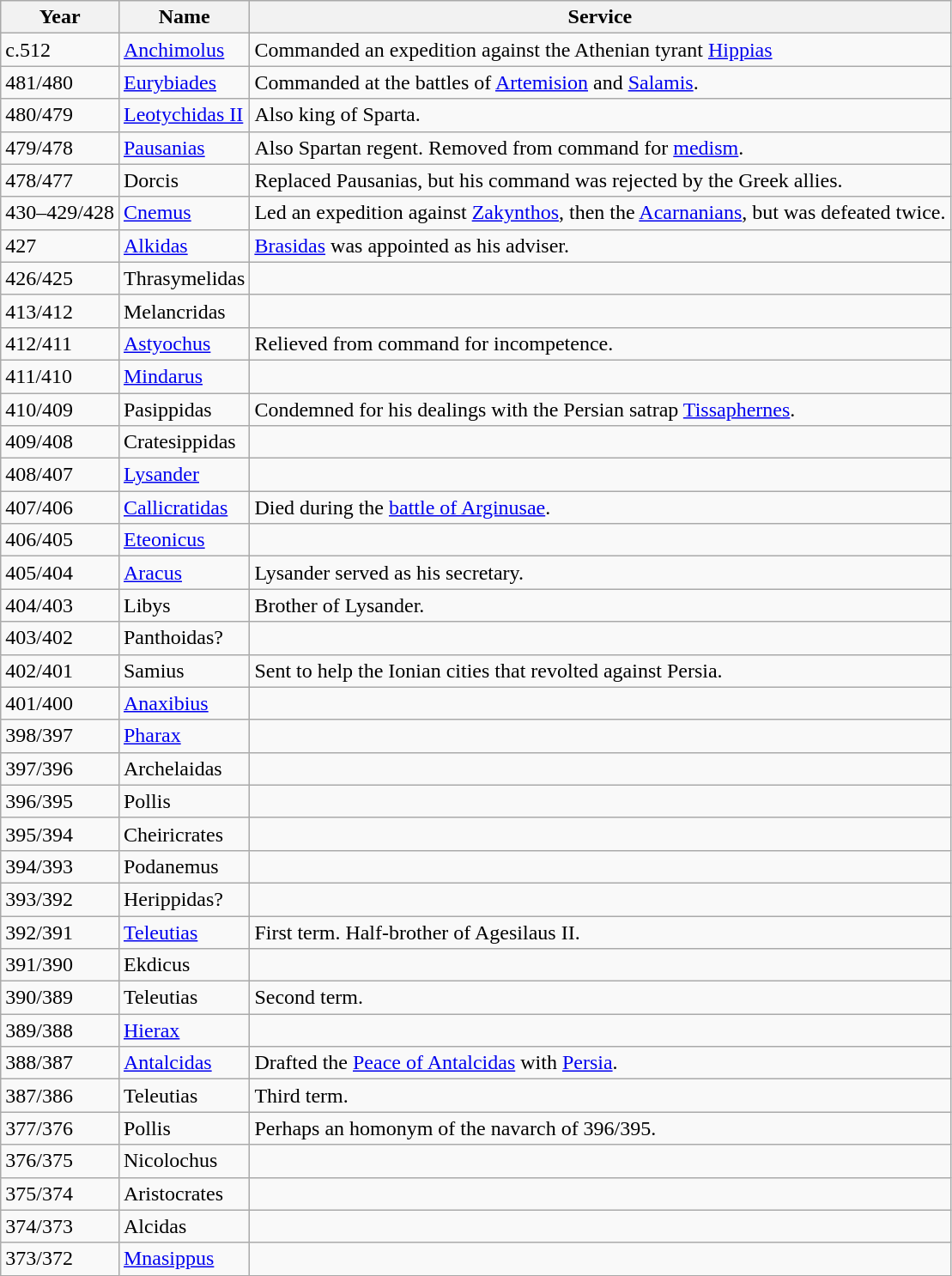<table class="wikitable sortable">
<tr>
<th>Year</th>
<th>Name</th>
<th>Service</th>
</tr>
<tr>
<td>c.512</td>
<td><a href='#'>Anchimolus</a></td>
<td>Commanded an expedition against the Athenian tyrant <a href='#'>Hippias</a></td>
</tr>
<tr>
<td>481/480</td>
<td><a href='#'>Eurybiades</a></td>
<td>Commanded at the battles of <a href='#'>Artemision</a> and <a href='#'>Salamis</a>.</td>
</tr>
<tr>
<td>480/479</td>
<td><a href='#'>Leotychidas II</a></td>
<td>Also king of Sparta.</td>
</tr>
<tr>
<td>479/478</td>
<td><a href='#'>Pausanias</a></td>
<td>Also Spartan regent. Removed from command for <a href='#'>medism</a>.</td>
</tr>
<tr>
<td>478/477</td>
<td>Dorcis</td>
<td>Replaced Pausanias, but his command was rejected by the Greek allies.</td>
</tr>
<tr>
<td>430–429/428</td>
<td><a href='#'>Cnemus</a></td>
<td>Led an expedition against <a href='#'>Zakynthos</a>, then the <a href='#'>Acarnanians</a>, but was defeated twice.</td>
</tr>
<tr>
<td>427</td>
<td><a href='#'>Alkidas</a></td>
<td><a href='#'>Brasidas</a> was appointed as his adviser.</td>
</tr>
<tr>
<td>426/425</td>
<td>Thrasymelidas</td>
<td></td>
</tr>
<tr>
<td>413/412</td>
<td>Melancridas</td>
<td></td>
</tr>
<tr>
<td>412/411</td>
<td><a href='#'>Astyochus</a></td>
<td>Relieved from command for incompetence.</td>
</tr>
<tr>
<td>411/410</td>
<td><a href='#'>Mindarus</a></td>
<td></td>
</tr>
<tr>
<td>410/409</td>
<td>Pasippidas</td>
<td>Condemned for his dealings with the Persian satrap <a href='#'>Tissaphernes</a>.</td>
</tr>
<tr>
<td>409/408</td>
<td>Cratesippidas</td>
<td></td>
</tr>
<tr>
<td>408/407</td>
<td><a href='#'>Lysander</a></td>
<td></td>
</tr>
<tr>
<td>407/406</td>
<td><a href='#'>Callicratidas</a></td>
<td>Died during the <a href='#'>battle of Arginusae</a>.</td>
</tr>
<tr>
<td>406/405</td>
<td><a href='#'>Eteonicus</a></td>
<td></td>
</tr>
<tr>
<td>405/404</td>
<td><a href='#'>Aracus</a></td>
<td>Lysander served as his secretary.</td>
</tr>
<tr>
<td>404/403</td>
<td>Libys</td>
<td>Brother of Lysander.</td>
</tr>
<tr>
<td>403/402</td>
<td>Panthoidas?</td>
<td></td>
</tr>
<tr>
<td>402/401</td>
<td>Samius</td>
<td>Sent to help the Ionian cities that revolted against Persia.</td>
</tr>
<tr>
<td>401/400</td>
<td><a href='#'>Anaxibius</a></td>
<td></td>
</tr>
<tr>
<td>398/397</td>
<td><a href='#'>Pharax</a></td>
<td></td>
</tr>
<tr>
<td>397/396</td>
<td>Archelaidas</td>
<td></td>
</tr>
<tr>
<td>396/395</td>
<td>Pollis</td>
<td></td>
</tr>
<tr>
<td>395/394</td>
<td>Cheiricrates</td>
<td></td>
</tr>
<tr>
<td>394/393</td>
<td>Podanemus</td>
<td></td>
</tr>
<tr>
<td>393/392</td>
<td>Herippidas?</td>
<td></td>
</tr>
<tr>
<td>392/391</td>
<td><a href='#'>Teleutias</a></td>
<td>First term. Half-brother of Agesilaus II.</td>
</tr>
<tr>
<td>391/390</td>
<td>Ekdicus</td>
<td></td>
</tr>
<tr>
<td>390/389</td>
<td>Teleutias</td>
<td>Second term.</td>
</tr>
<tr>
<td>389/388</td>
<td><a href='#'>Hierax</a></td>
<td></td>
</tr>
<tr>
<td>388/387</td>
<td><a href='#'>Antalcidas</a></td>
<td>Drafted the <a href='#'>Peace of Antalcidas</a> with <a href='#'>Persia</a>.</td>
</tr>
<tr>
<td>387/386</td>
<td>Teleutias</td>
<td>Third term.</td>
</tr>
<tr>
<td>377/376</td>
<td>Pollis</td>
<td>Perhaps an homonym of the navarch of 396/395.</td>
</tr>
<tr>
<td>376/375</td>
<td>Nicolochus</td>
<td></td>
</tr>
<tr>
<td>375/374</td>
<td>Aristocrates</td>
<td></td>
</tr>
<tr>
<td>374/373</td>
<td>Alcidas</td>
<td></td>
</tr>
<tr>
<td>373/372</td>
<td><a href='#'>Mnasippus</a></td>
<td></td>
</tr>
</table>
